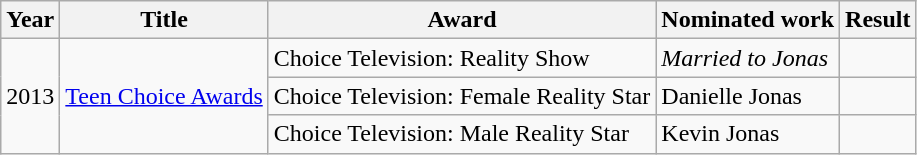<table class="wikitable">
<tr>
<th>Year</th>
<th>Title</th>
<th>Award</th>
<th>Nominated work</th>
<th>Result</th>
</tr>
<tr>
<td rowspan="3">2013</td>
<td rowspan="3"><a href='#'>Teen Choice Awards</a></td>
<td>Choice Television: Reality Show</td>
<td><em>Married to Jonas</em></td>
<td></td>
</tr>
<tr>
<td>Choice Television: Female Reality Star</td>
<td>Danielle Jonas</td>
<td></td>
</tr>
<tr>
<td>Choice Television: Male Reality Star</td>
<td>Kevin Jonas</td>
<td></td>
</tr>
</table>
